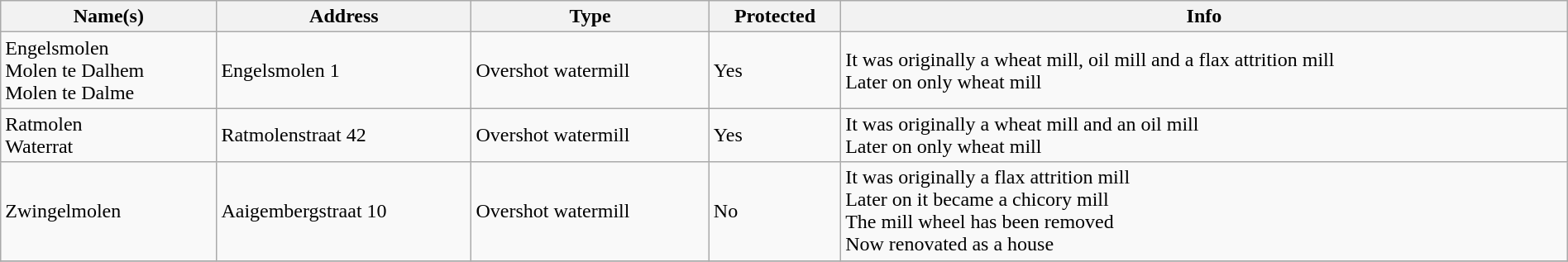<table class="wikitable" width="100%">
<tr>
<th>Name(s)</th>
<th>Address</th>
<th>Type</th>
<th>Protected</th>
<th>Info</th>
</tr>
<tr>
<td>Engelsmolen <br> Molen te Dalhem <br> Molen te Dalme</td>
<td>Engelsmolen 1</td>
<td>Overshot watermill</td>
<td> Yes</td>
<td>It was originally a wheat mill, oil mill and a flax attrition mill <br> Later on only wheat mill</td>
</tr>
<tr>
<td>Ratmolen <br> Waterrat</td>
<td>Ratmolenstraat 42</td>
<td>Overshot watermill</td>
<td> Yes</td>
<td>It was originally a wheat mill and an oil mill <br> Later on only wheat mill</td>
</tr>
<tr>
<td>Zwingelmolen</td>
<td>Aaigembergstraat 10</td>
<td>Overshot watermill</td>
<td> No</td>
<td>It was originally a flax attrition mill <br> Later on it became a chicory mill <br> The mill wheel has been removed <br> Now renovated as a house</td>
</tr>
<tr>
</tr>
</table>
